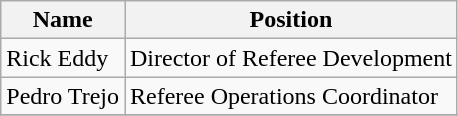<table class="wikitable">
<tr>
<th>Name</th>
<th>Position</th>
</tr>
<tr>
<td> Rick Eddy</td>
<td>Director of Referee Development</td>
</tr>
<tr>
<td> Pedro Trejo</td>
<td>Referee Operations Coordinator</td>
</tr>
<tr>
</tr>
</table>
